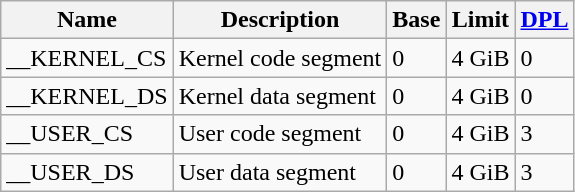<table class="wikitable">
<tr>
<th>Name</th>
<th>Description</th>
<th>Base</th>
<th>Limit</th>
<th><a href='#'>DPL</a></th>
</tr>
<tr>
<td>__KERNEL_CS</td>
<td>Kernel code segment</td>
<td>0</td>
<td>4 GiB</td>
<td>0</td>
</tr>
<tr>
<td>__KERNEL_DS</td>
<td>Kernel data segment</td>
<td>0</td>
<td>4 GiB</td>
<td>0</td>
</tr>
<tr>
<td>__USER_CS</td>
<td>User code segment</td>
<td>0</td>
<td>4 GiB</td>
<td>3</td>
</tr>
<tr>
<td>__USER_DS</td>
<td>User data segment</td>
<td>0</td>
<td>4 GiB</td>
<td>3</td>
</tr>
</table>
